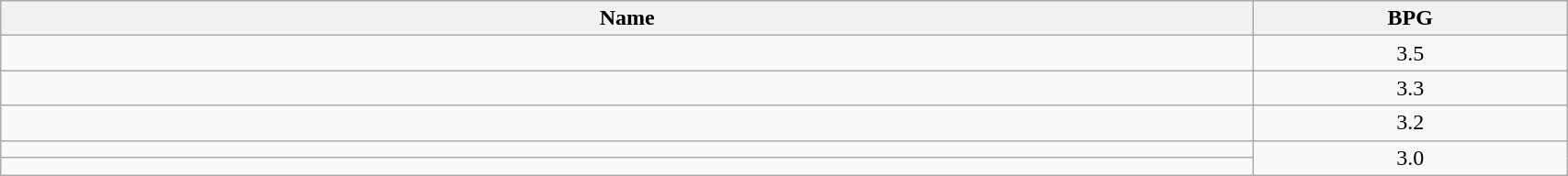<table class=wikitable width="90%">
<tr>
<th width="80%">Name</th>
<th width="20%">BPG</th>
</tr>
<tr>
<td></td>
<td align=center>3.5</td>
</tr>
<tr>
<td></td>
<td align=center>3.3</td>
</tr>
<tr>
<td></td>
<td align=center>3.2</td>
</tr>
<tr>
<td></td>
<td align=center rowspan=2>3.0</td>
</tr>
<tr>
<td></td>
</tr>
</table>
